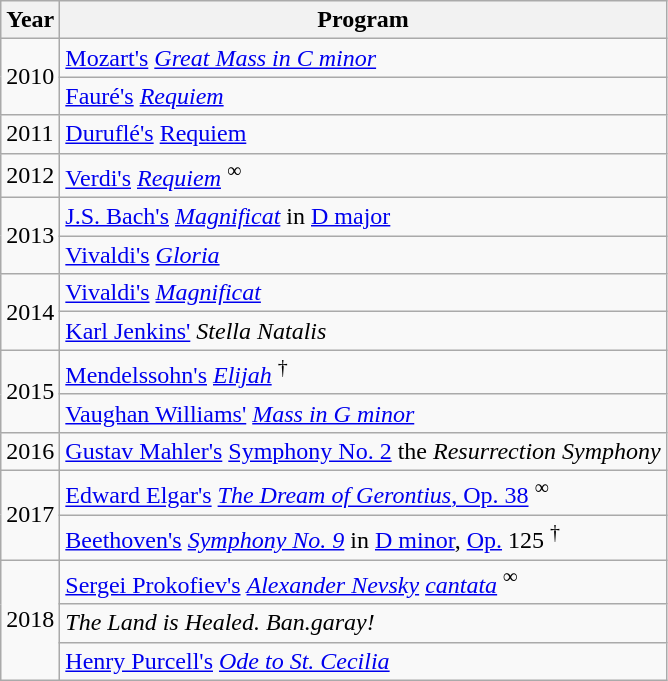<table class="wikitable">
<tr>
<th>Year</th>
<th>Program</th>
</tr>
<tr>
<td rowspan="2">2010</td>
<td><a href='#'>Mozart's</a> <em><a href='#'>Great Mass in C minor</a></em></td>
</tr>
<tr>
<td><a href='#'>Fauré's</a> <a href='#'><em>Requiem</em></a></td>
</tr>
<tr>
<td>2011</td>
<td><a href='#'>Duruflé's</a> <a href='#'>Requiem</a></td>
</tr>
<tr>
<td>2012</td>
<td><a href='#'>Verdi's</a> <a href='#'><em>Requiem</em></a> <sup>∞</sup></td>
</tr>
<tr>
<td rowspan="2">2013</td>
<td><a href='#'>J.S. Bach's</a> <a href='#'><em>Magnificat</em></a> in <a href='#'>D major</a></td>
</tr>
<tr>
<td><a href='#'>Vivaldi's</a> <a href='#'><em>Gloria</em></a></td>
</tr>
<tr>
<td rowspan="2">2014</td>
<td><a href='#'>Vivaldi's</a> <a href='#'><em>Magnificat</em></a></td>
</tr>
<tr>
<td><a href='#'>Karl Jenkins'</a> <em>Stella Natalis</em></td>
</tr>
<tr>
<td rowspan="2">2015</td>
<td><a href='#'>Mendelssohn's</a> <a href='#'><em>Elijah</em></a> <sup>†</sup></td>
</tr>
<tr>
<td><a href='#'>Vaughan Williams'</a> <a href='#'><em>Mass in G minor</em></a></td>
</tr>
<tr>
<td>2016</td>
<td><a href='#'>Gustav Mahler's</a> <a href='#'>Symphony No. 2</a> the <em>Resurrection Symphony</em></td>
</tr>
<tr>
<td rowspan="2">2017</td>
<td><a href='#'>Edward Elgar's</a> <a href='#'><em>The Dream of Gerontius</em>, Op. 38</a> <sup>∞</sup></td>
</tr>
<tr>
<td><a href='#'>Beethoven's</a> <a href='#'><em>Symphony No. 9</em></a> in <a href='#'>D minor</a>, <a href='#'>Op.</a> 125 <sup>†</sup></td>
</tr>
<tr>
<td rowspan="3">2018</td>
<td><a href='#'>Sergei Prokofiev's</a> <em><a href='#'>Alexander Nevsky</a> <a href='#'>cantata</a> <sup>∞</sup></em></td>
</tr>
<tr>
<td> <em>The Land is Healed. Ban.garay!</em></td>
</tr>
<tr>
<td><a href='#'>Henry Purcell's</a> <em><a href='#'>Ode to St. Cecilia</a></em></td>
</tr>
</table>
